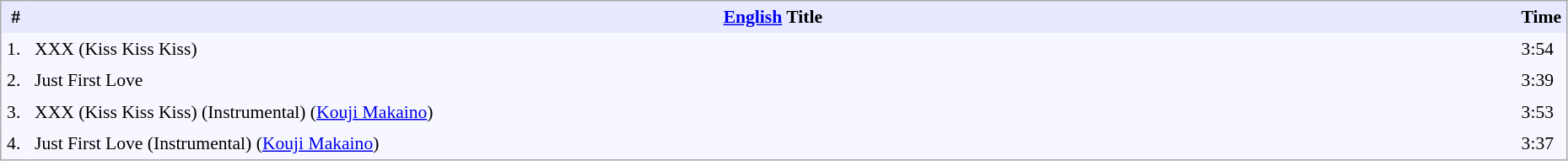<table border="0" cellpadding="4" cellspacing="0"  style="border:1px #aaa solid; border-collapse:collapse; padding:0.2em; margin:0 1em 1em; background:#f7f8ff; font-size:0.9em; width:98%;">
<tr style="vertical-align:middle; background:#e6e9ff;">
<th style="width:14px;">#</th>
<th><a href='#'>English</a> Title</th>
<th style="width:24px;">Time</th>
</tr>
<tr>
<td>1.</td>
<td>XXX (Kiss Kiss Kiss)</td>
<td>3:54</td>
</tr>
<tr>
<td>2.</td>
<td>Just First Love</td>
<td>3:39</td>
</tr>
<tr>
<td>3.</td>
<td>XXX (Kiss Kiss Kiss) (Instrumental) (<a href='#'>Kouji Makaino</a>)</td>
<td>3:53</td>
</tr>
<tr>
<td>4.</td>
<td>Just First Love (Instrumental) (<a href='#'>Kouji Makaino</a>)</td>
<td>3:37</td>
</tr>
</table>
